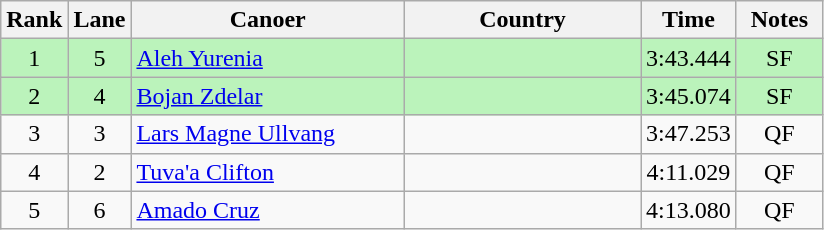<table class="wikitable" style="text-align:center;">
<tr>
<th width=30>Rank</th>
<th width=30>Lane</th>
<th width=175>Canoer</th>
<th width=150>Country</th>
<th width=30>Time</th>
<th width=50>Notes</th>
</tr>
<tr bgcolor=bbf3bb>
<td>1</td>
<td>5</td>
<td align=left><a href='#'>Aleh Yurenia</a></td>
<td align=left></td>
<td>3:43.444</td>
<td>SF</td>
</tr>
<tr bgcolor=bbf3bb>
<td>2</td>
<td>4</td>
<td align=left><a href='#'>Bojan Zdelar</a></td>
<td align=left></td>
<td>3:45.074</td>
<td>SF</td>
</tr>
<tr>
<td>3</td>
<td>3</td>
<td align=left><a href='#'>Lars Magne Ullvang</a></td>
<td align=left></td>
<td>3:47.253</td>
<td>QF</td>
</tr>
<tr>
<td>4</td>
<td>2</td>
<td align=left><a href='#'>Tuva'a Clifton</a></td>
<td align=left></td>
<td>4:11.029</td>
<td>QF</td>
</tr>
<tr>
<td>5</td>
<td>6</td>
<td align=left><a href='#'>Amado Cruz</a></td>
<td align=left></td>
<td>4:13.080</td>
<td>QF</td>
</tr>
</table>
